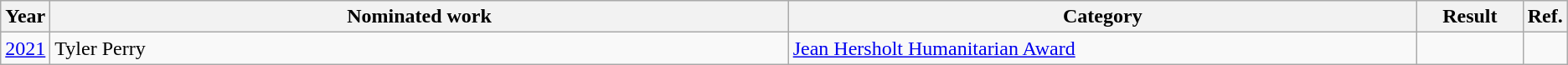<table class=wikitable>
<tr>
<th scope="col" style="width:1em;">Year</th>
<th scope="col" style="width:39em;">Nominated work</th>
<th scope="col" style="width:33em;">Category</th>
<th scope="col" style="width:5em;">Result</th>
<th scope="col" style="width:1em;">Ref.</th>
</tr>
<tr>
<td><a href='#'>2021</a></td>
<td>Tyler Perry</td>
<td><a href='#'>Jean Hersholt Humanitarian Award</a></td>
<td></td>
<td style="text-align:center;"></td>
</tr>
</table>
